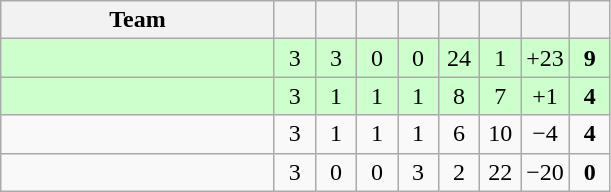<table class="wikitable" style="text-align: center;">
<tr>
<th width="175">Team</th>
<th width="20"></th>
<th width="20"></th>
<th width="20"></th>
<th width="20"></th>
<th width="20"></th>
<th width="20"></th>
<th width="20"></th>
<th width="20"></th>
</tr>
<tr style="background:#ccffcc;">
<td align=left></td>
<td>3</td>
<td>3</td>
<td>0</td>
<td>0</td>
<td>24</td>
<td>1</td>
<td>+23</td>
<td><strong>9</strong></td>
</tr>
<tr style="background:#ccffcc;">
<td align=left></td>
<td>3</td>
<td>1</td>
<td>1</td>
<td>1</td>
<td>8</td>
<td>7</td>
<td>+1</td>
<td><strong>4</strong></td>
</tr>
<tr>
<td align=left></td>
<td>3</td>
<td>1</td>
<td>1</td>
<td>1</td>
<td>6</td>
<td>10</td>
<td>−4</td>
<td><strong>4</strong></td>
</tr>
<tr>
<td align=left></td>
<td>3</td>
<td>0</td>
<td>0</td>
<td>3</td>
<td>2</td>
<td>22</td>
<td>−20</td>
<td><strong>0</strong></td>
</tr>
</table>
